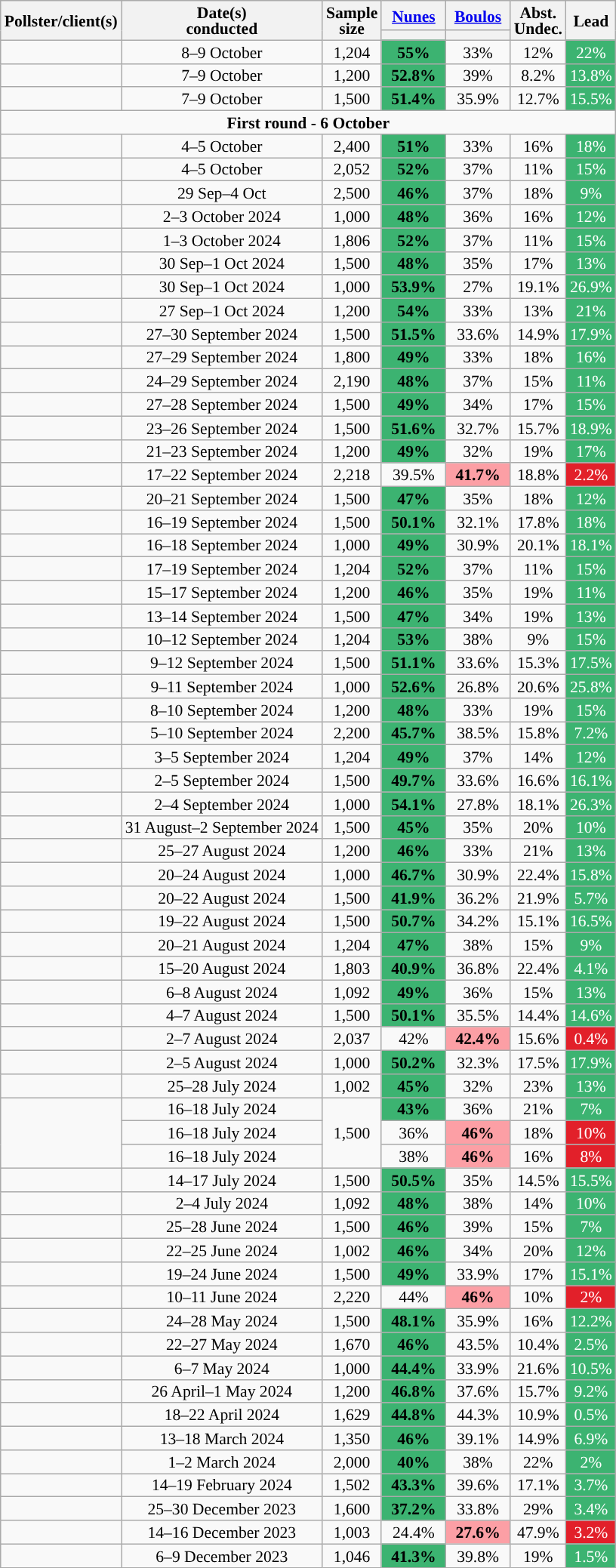<table class="wikitable" style="text-align:center;font-size:90%;line-height:14px;">
<tr>
<th rowspan="2">Pollster/client(s)</th>
<th rowspan="2">Date(s)<br>conducted</th>
<th rowspan="2" data-sort-type="number">Sample<br>size</th>
<th class="unsortable" style="width:50px;"><a href='#'>Nunes</a><br></th>
<th class="unsortable" style="width:50px;"><a href='#'>Boulos</a><br></th>
<th rowspan="2" class="unsortable">Abst.<br>Undec.</th>
<th rowspan="2" data-sort-type="number">Lead</th>
</tr>
<tr>
<th data-sort-type="number" class="sortable" style="background:"></th>
<th data-sort-type="number" class="sortable" style="background:"></th>
</tr>
<tr>
<td></td>
<td>8–9 October</td>
<td>1,204</td>
<td style="background:#3cb371;"><strong>55%</strong></td>
<td>33%</td>
<td>12%</td>
<td style="background:#3cb371; color:#FFFFFF" ;">22%</td>
</tr>
<tr>
<td></td>
<td>7–9 October</td>
<td>1,200</td>
<td style="background:#3cb371;"><strong>52.8%</strong></td>
<td>39%</td>
<td>8.2%</td>
<td style="background:#3cb371; color:#FFFFFF" ;">13.8%</td>
</tr>
<tr>
<td></td>
<td>7–9 October</td>
<td>1,500</td>
<td style="background:#3cb371;"><strong>51.4%</strong></td>
<td>35.9%</td>
<td>12.7%</td>
<td style="background:#3cb371; color:#FFFFFF" ;">15.5%</td>
</tr>
<tr>
<td colspan="7"><strong>First round - 6 October</strong></td>
</tr>
<tr>
<td></td>
<td>4–5 October</td>
<td>2,400</td>
<td style="background:#3cb371;"><strong>51%</strong></td>
<td>33%</td>
<td>16%</td>
<td style="background:#3cb371; color:#FFFFFF" ;">18%</td>
</tr>
<tr>
<td></td>
<td>4–5 October</td>
<td>2,052</td>
<td style="background:#3cb371;"><strong>52%</strong></td>
<td>37%</td>
<td>11%</td>
<td style="background:#3cb371; color:#FFFFFF" ;">15%</td>
</tr>
<tr>
<td></td>
<td>29 Sep–4 Oct</td>
<td>2,500</td>
<td style="background:#3cb371;"><strong>46%</strong></td>
<td>37%</td>
<td>18%</td>
<td style="background:#3cb371; color:#FFFFFF" ;">9%</td>
</tr>
<tr>
<td></td>
<td>2–3 October 2024</td>
<td>1,000</td>
<td style="background:#3cb371;"><strong>48%</strong></td>
<td>36%</td>
<td>16%</td>
<td style="background:#3cb371; color:#FFFFFF" ;">12%</td>
</tr>
<tr>
<td></td>
<td>1–3 October 2024</td>
<td>1,806</td>
<td style="background:#3cb371;"><strong>52%</strong></td>
<td>37%</td>
<td>11%</td>
<td style="background:#3cb371; color:#FFFFFF" ;">15%</td>
</tr>
<tr>
<td></td>
<td>30 Sep–1 Oct 2024</td>
<td>1,500</td>
<td style="background:#3cb371;"><strong>48%</strong></td>
<td>35%</td>
<td>17%</td>
<td style="background:#3cb371; color:#FFFFFF" ;">13%</td>
</tr>
<tr>
<td></td>
<td>30 Sep–1 Oct 2024</td>
<td>1,000</td>
<td style="background:#3cb371;"><strong>53.9%</strong></td>
<td>27%</td>
<td>19.1%</td>
<td style="background:#3cb371; color:#FFFFFF" ;">26.9%</td>
</tr>
<tr>
<td></td>
<td>27 Sep–1 Oct 2024</td>
<td>1,200</td>
<td style="background:#3cb371;"><strong>54%</strong></td>
<td>33%</td>
<td>13%</td>
<td style="background:#3cb371; color:#FFFFFF" ;">21%</td>
</tr>
<tr>
<td></td>
<td>27–30 September 2024</td>
<td>1,500</td>
<td style="background:#3cb371;"><strong>51.5%</strong></td>
<td>33.6%</td>
<td>14.9%</td>
<td style="background:#3cb371; color:#FFFFFF" ;">17.9%</td>
</tr>
<tr>
<td></td>
<td>27–29 September 2024</td>
<td>1,800</td>
<td style="background:#3cb371;"><strong>49%</strong></td>
<td>33%</td>
<td>18%</td>
<td style="background:#3cb371; color:#FFFFFF" ;">16%</td>
</tr>
<tr>
<td></td>
<td>24–29 September 2024</td>
<td>2,190</td>
<td style="background:#3cb371;"><strong>48%</strong></td>
<td>37%</td>
<td>15%</td>
<td style="background:#3cb371; color:#FFFFFF" ;">11%</td>
</tr>
<tr>
<td></td>
<td>27–28 September 2024</td>
<td>1,500</td>
<td style="background:#3cb371;"><strong>49%</strong></td>
<td>34%</td>
<td>17%</td>
<td style="background:#3cb371; color:#FFFFFF" ;">15%</td>
</tr>
<tr>
<td></td>
<td>23–26 September 2024</td>
<td>1,500</td>
<td style="background:#3cb371;"><strong>51.6%</strong></td>
<td>32.7%</td>
<td>15.7%</td>
<td style="background:#3cb371; color:#FFFFFF" ;">18.9%</td>
</tr>
<tr>
<td></td>
<td>21–23 September 2024</td>
<td>1,200</td>
<td style="background:#3cb371;"><strong>49%</strong></td>
<td>32%</td>
<td>19%</td>
<td style="background:#3cb371; color:#FFFFFF" ;">17%</td>
</tr>
<tr>
<td></td>
<td>17–22 September 2024</td>
<td>2,218</td>
<td>39.5%</td>
<td style="background:#FC9FA5;"><strong>41.7%</strong></td>
<td>18.8%</td>
<td style="background:#E2202A; color:#FFFFFF";">2.2%</td>
</tr>
<tr>
<td></td>
<td>20–21 September 2024</td>
<td>1,500</td>
<td style="background:#3cb371;"><strong>47%</strong></td>
<td>35%</td>
<td>18%</td>
<td style="background:#3cb371; color:#FFFFFF" ;">12%</td>
</tr>
<tr>
<td></td>
<td>16–19 September 2024</td>
<td>1,500</td>
<td style="background:#3cb371;"><strong>50.1%</strong></td>
<td>32.1%</td>
<td>17.8%</td>
<td style="background:#3cb371; color:#FFFFFF" ;">18%</td>
</tr>
<tr>
<td></td>
<td>16–18 September 2024</td>
<td>1,000</td>
<td style="background:#3cb371;"><strong>49%</strong></td>
<td>30.9%</td>
<td>20.1%</td>
<td style="background:#3cb371; color:#FFFFFF" ;">18.1%</td>
</tr>
<tr>
<td></td>
<td>17–19 September 2024</td>
<td>1,204</td>
<td style="background:#3cb371;"><strong>52%</strong></td>
<td>37%</td>
<td>11%</td>
<td style="background:#3cb371; color:#FFFFFF" ;">15%</td>
</tr>
<tr>
<td></td>
<td>15–17 September 2024</td>
<td>1,200</td>
<td style="background:#3cb371;"><strong>46%</strong></td>
<td>35%</td>
<td>19%</td>
<td style="background:#3cb371; color:#FFFFFF" ;">11%</td>
</tr>
<tr>
<td></td>
<td>13–14 September 2024</td>
<td>1,500</td>
<td style="background:#3cb371;"><strong>47%</strong></td>
<td>34%</td>
<td>19%</td>
<td style="background:#3cb371; color:#FFFFFF" ;">13%</td>
</tr>
<tr>
<td></td>
<td>10–12 September 2024</td>
<td>1,204</td>
<td style="background:#3cb371;"><strong>53%</strong></td>
<td>38%</td>
<td>9%</td>
<td style="background:#3cb371; color:#FFFFFF" ;">15%</td>
</tr>
<tr>
<td></td>
<td>9–12 September 2024</td>
<td>1,500</td>
<td style="background:#3cb371;"><strong>51.1%</strong></td>
<td>33.6%</td>
<td>15.3%</td>
<td style="background:#3cb371; color:#FFFFFF" ;">17.5%</td>
</tr>
<tr>
<td></td>
<td>9–11 September 2024</td>
<td>1,000</td>
<td style="background:#3cb371;"><strong>52.6%</strong></td>
<td>26.8%</td>
<td>20.6%</td>
<td style="background:#3cb371; color:#FFFFFF" ;">25.8%</td>
</tr>
<tr>
<td></td>
<td>8–10 September 2024</td>
<td>1,200</td>
<td style="background:#3cb371;"><strong>48%</strong></td>
<td>33%</td>
<td>19%</td>
<td style="background:#3cb371; color:#FFFFFF" ;">15%</td>
</tr>
<tr>
<td></td>
<td>5–10 September 2024</td>
<td>2,200</td>
<td style="background:#3cb371;"><strong>45.7%</strong></td>
<td>38.5%</td>
<td>15.8%</td>
<td style="background:#3cb371; color:#FFFFFF" ;">7.2%</td>
</tr>
<tr>
<td></td>
<td>3–5 September 2024</td>
<td>1,204</td>
<td style="background:#3cb371;"><strong>49%</strong></td>
<td>37%</td>
<td>14%</td>
<td style="background:#3cb371; color:#FFFFFF" ;">12%</td>
</tr>
<tr>
<td></td>
<td>2–5 September 2024</td>
<td>1,500</td>
<td style="background:#3cb371;"><strong>49.7%</strong></td>
<td>33.6%</td>
<td>16.6%</td>
<td style="background:#3cb371; color:#FFFFFF" ;">16.1%</td>
</tr>
<tr>
<td></td>
<td>2–4 September 2024</td>
<td>1,000</td>
<td style="background:#3cb371;"><strong>54.1%</strong></td>
<td>27.8%</td>
<td>18.1%</td>
<td style="background:#3cb371; color:#FFFFFF" ;">26.3%</td>
</tr>
<tr>
<td></td>
<td>31 August–2 September 2024</td>
<td>1,500</td>
<td style="background:#3cb371;"><strong>45%</strong></td>
<td>35%</td>
<td>20%</td>
<td style="background:#3cb371; color:#FFFFFF" ;">10%</td>
</tr>
<tr>
<td></td>
<td>25–27 August 2024</td>
<td>1,200</td>
<td style="background:#3cb371;"><strong>46%</strong></td>
<td>33%</td>
<td>21%</td>
<td style="background:#3cb371; color:#FFFFFF" ;">13%</td>
</tr>
<tr>
<td></td>
<td>20–24 August 2024</td>
<td>1,000</td>
<td style="background:#3cb371;"><strong>46.7%</strong></td>
<td>30.9%</td>
<td>22.4%</td>
<td style="background:#3cb371; color:#FFFFFF" ;">15.8%</td>
</tr>
<tr>
<td></td>
<td>20–22 August 2024</td>
<td>1,500</td>
<td style="background:#3cb371;"><strong>41.9%</strong></td>
<td>36.2%</td>
<td>21.9%</td>
<td style="background:#3cb371; color:#FFFFFF" ;">5.7%</td>
</tr>
<tr>
<td></td>
<td>19–22 August 2024</td>
<td>1,500</td>
<td style="background:#3cb371;"><strong>50.7%</strong></td>
<td>34.2%</td>
<td>15.1%</td>
<td style="background:#3cb371; color:#FFFFFF" ;">16.5%</td>
</tr>
<tr>
<td></td>
<td>20–21 August 2024</td>
<td>1,204</td>
<td style="background:#3cb371;"><strong>47%</strong></td>
<td>38%</td>
<td>15%</td>
<td style="background:#3cb371; color:#FFFFFF" ;">9%</td>
</tr>
<tr>
<td></td>
<td>15–20 August 2024</td>
<td>1,803</td>
<td style="background:#3cb371;"><strong>40.9%</strong></td>
<td>36.8%</td>
<td>22.4%</td>
<td style="background:#3cb371; color:#FFFFFF" ;">4.1%</td>
</tr>
<tr>
<td></td>
<td>6–8 August 2024</td>
<td>1,092</td>
<td style="background:#3cb371;"><strong>49%</strong></td>
<td>36%</td>
<td>15%</td>
<td style="background:#3cb371; color:#FFFFFF" ;">13%</td>
</tr>
<tr>
<td></td>
<td>4–7 August 2024</td>
<td>1,500</td>
<td style="background:#3cb371;"><strong>50.1%</strong></td>
<td>35.5%</td>
<td>14.4%</td>
<td style="background:#3cb371; color:#FFFFFF" ;">14.6%</td>
</tr>
<tr>
<td></td>
<td>2–7 August 2024</td>
<td>2,037</td>
<td>42%</td>
<td style="background:#FC9FA5;"><strong>42.4%</strong></td>
<td>15.6%</td>
<td style="background:#E2202A; color:#FFFFFF";">0.4%</td>
</tr>
<tr>
<td></td>
<td>2–5 August 2024</td>
<td>1,000</td>
<td style="background:#3cb371;"><strong>50.2%</strong></td>
<td>32.3%</td>
<td>17.5%</td>
<td style="background:#3cb371; color:#FFFFFF" ;">17.9%</td>
</tr>
<tr>
<td></td>
<td>25–28 July 2024</td>
<td>1,002</td>
<td style="background:#3cb371;"><strong>45%</strong></td>
<td>32%</td>
<td>23%</td>
<td style="background:#3cb371; color:#FFFFFF" ;">13%</td>
</tr>
<tr>
<td rowspan="3"></td>
<td>16–18 July 2024</td>
<td rowspan="3">1,500</td>
<td style="background:#3cb371;"><strong>43%</strong></td>
<td>36%</td>
<td>21%</td>
<td style="background:#3cb371; color:#FFFFFF" ;">7%</td>
</tr>
<tr>
<td>16–18 July 2024</td>
<td>36%</td>
<td style="background:#FC9FA5;"><strong>46%</strong></td>
<td>18%</td>
<td style="background:#E2202A; color:#FFFFFF";">10%</td>
</tr>
<tr>
<td>16–18 July 2024</td>
<td>38%</td>
<td style="background:#FC9FA5;"><strong>46%</strong></td>
<td>16%</td>
<td style="background:#E2202A; color:#FFFFFF";">8%</td>
</tr>
<tr>
<td></td>
<td>14–17 July 2024</td>
<td>1,500</td>
<td style="background:#3cb371;"><strong>50.5%</strong></td>
<td>35%</td>
<td>14.5%</td>
<td style="background:#3cb371; color:#FFFFFF" ;">15.5%</td>
</tr>
<tr>
<td></td>
<td>2–4 July 2024</td>
<td>1,092</td>
<td style="background:#3cb371;"><strong>48%</strong></td>
<td>38%</td>
<td>14%</td>
<td style="background:#3cb371; color:#FFFFFF" ;">10%</td>
</tr>
<tr>
<td></td>
<td>25–28 June 2024</td>
<td>1,500</td>
<td style="background:#3cb371;"><strong>46%</strong></td>
<td>39%</td>
<td>15%</td>
<td style="background:#3cb371; color:#FFFFFF" ;">7%</td>
</tr>
<tr>
<td></td>
<td>22–25 June 2024</td>
<td>1,002</td>
<td style="background:#3cb371;"><strong>46%</strong></td>
<td>34%</td>
<td>20%</td>
<td style="background:#3cb371; color:#FFFFFF" ;">12%</td>
</tr>
<tr>
<td></td>
<td>19–24 June 2024</td>
<td>1,500</td>
<td style="background:#3cb371;"><strong>49%</strong></td>
<td>33.9%</td>
<td>17%</td>
<td style="background:#3cb371; color:#FFFFFF" ;">15.1%</td>
</tr>
<tr>
<td></td>
<td>10–11 June 2024</td>
<td>2,220</td>
<td>44%</td>
<td style="background:#FC9FA5;"><strong>46%</strong></td>
<td>10%</td>
<td style="background:#E2202A; color:#FFFFFF";">2%</td>
</tr>
<tr>
<td></td>
<td>24–28 May 2024</td>
<td>1,500</td>
<td style="background:#3cb371; "><strong>48.1%</strong></td>
<td>35.9%</td>
<td>16%</td>
<td style="background:#3cb371; color:#FFFFFF" ;">12.2%</td>
</tr>
<tr>
<td></td>
<td>22–27 May 2024</td>
<td>1,670</td>
<td style="background:#3cb371; "><strong>46%</strong></td>
<td>43.5%</td>
<td>10.4%</td>
<td style="background:#3cb371; color:#FFFFFF" ;">2.5%</td>
</tr>
<tr>
<td></td>
<td>6–7 May 2024</td>
<td>1,000</td>
<td style="background:#3cb371; "><strong>44.4%</strong></td>
<td>33.9%</td>
<td>21.6%</td>
<td style="background:#3cb371; color:#FFFFFF" ;">10.5%</td>
</tr>
<tr>
<td></td>
<td>26 April–1 May 2024</td>
<td>1,200</td>
<td style="background:#3cb371; "><strong>46.8%</strong></td>
<td>37.6%</td>
<td>15.7%</td>
<td style="background:#3cb371; color:#FFFFFF" ;">9.2%</td>
</tr>
<tr>
<td></td>
<td>18–22 April 2024</td>
<td>1,629</td>
<td style="background:#3cb371; "><strong>44.8%</strong></td>
<td>44.3%</td>
<td>10.9%</td>
<td style="background:#3cb371; color:#FFFFFF" ;">0.5%</td>
</tr>
<tr>
<td></td>
<td>13–18 March 2024</td>
<td>1,350</td>
<td style="background:#3cb371; "><strong>46%</strong></td>
<td>39.1%</td>
<td>14.9%</td>
<td style="background:#3cb371; color:#FFFFFF" ;">6.9%</td>
</tr>
<tr>
<td></td>
<td>1–2 March 2024</td>
<td>2,000</td>
<td style="background:#3cb371; "><strong>40%</strong></td>
<td>38%</td>
<td>22%</td>
<td style="background:#3cb371; color:#FFFFFF" ;">2%</td>
</tr>
<tr>
<td></td>
<td>14–19 February 2024</td>
<td>1,502</td>
<td style="background:#3cb371; "><strong>43.3%</strong></td>
<td>39.6%</td>
<td>17.1%</td>
<td style="background:#3cb371; color:#FFFFFF" ;">3.7%</td>
</tr>
<tr>
<td></td>
<td>25–30 December 2023</td>
<td>1,600</td>
<td style="background:#3cb371; "><strong>37.2%</strong></td>
<td>33.8%</td>
<td>29%</td>
<td style="background:#3cb371; color:#FFFFFF" ;">3.4%</td>
</tr>
<tr>
<td></td>
<td>14–16 December 2023</td>
<td>1,003</td>
<td>24.4%</td>
<td style="background:#FC9FA5;"><strong>27.6%</strong></td>
<td>47.9%</td>
<td style="background:#E2202A; color:#FFFFFF" ;">3.2%</td>
</tr>
<tr>
<td rowspan="2"></td>
<td rowspan="2">6–9 December 2023</td>
<td rowspan="2">1,046</td>
<td style="background:#3cb371; "><strong>41.3%</strong></td>
<td>39.8%</td>
<td>19%</td>
<td style="background:#3cb371; color:#FFFFFF" ;">1.5%</td>
</tr>
</table>
